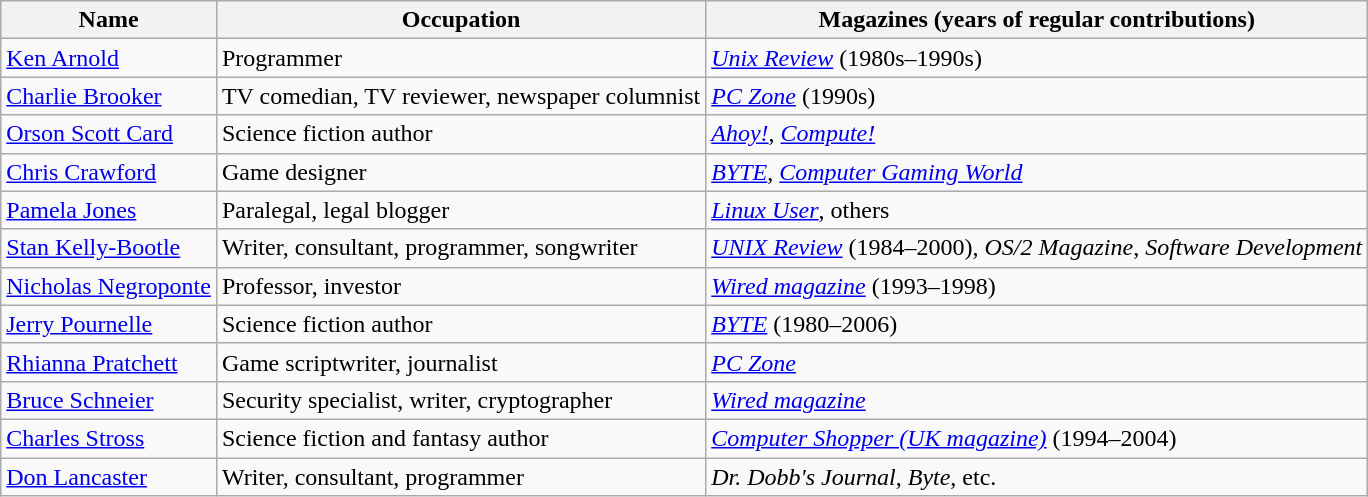<table class="wikitable sortable">
<tr>
<th>Name</th>
<th>Occupation </th>
<th>Magazines (years of regular contributions)</th>
</tr>
<tr>
<td> <a href='#'>Ken Arnold</a></td>
<td>Programmer</td>
<td><em><a href='#'>Unix Review</a></em> (1980s–1990s)</td>
</tr>
<tr>
<td> <a href='#'>Charlie Brooker</a></td>
<td>TV comedian, TV reviewer, newspaper columnist</td>
<td><em><a href='#'>PC Zone</a></em> (1990s)</td>
</tr>
<tr>
<td> <a href='#'>Orson Scott Card</a></td>
<td>Science fiction author</td>
<td><em><a href='#'>Ahoy!</a></em>, <em><a href='#'>Compute!</a></em></td>
</tr>
<tr>
<td> <a href='#'>Chris Crawford</a></td>
<td>Game designer</td>
<td><em><a href='#'>BYTE</a></em>, <em><a href='#'>Computer Gaming World</a></em></td>
</tr>
<tr>
<td> <a href='#'>Pamela Jones</a></td>
<td>Paralegal, legal blogger</td>
<td><em><a href='#'>Linux User</a></em>, others</td>
</tr>
<tr>
<td> <a href='#'>Stan Kelly-Bootle</a></td>
<td>Writer, consultant, programmer, songwriter</td>
<td><em><a href='#'>UNIX Review</a></em> (1984–2000), <em>OS/2 Magazine</em>, <em>Software Development</em></td>
</tr>
<tr>
<td> <a href='#'>Nicholas Negroponte</a></td>
<td>Professor, investor</td>
<td><em><a href='#'>Wired magazine</a></em> (1993–1998)</td>
</tr>
<tr>
<td> <a href='#'>Jerry Pournelle</a></td>
<td>Science fiction author</td>
<td><em><a href='#'>BYTE</a></em> (1980–2006)</td>
</tr>
<tr>
<td> <a href='#'>Rhianna Pratchett</a></td>
<td>Game scriptwriter, journalist</td>
<td><em><a href='#'>PC Zone</a></em></td>
</tr>
<tr>
<td> <a href='#'>Bruce Schneier</a></td>
<td>Security specialist, writer, cryptographer</td>
<td><em><a href='#'>Wired magazine</a></em></td>
</tr>
<tr>
<td> <a href='#'>Charles Stross</a></td>
<td>Science fiction and fantasy author</td>
<td><em><a href='#'>Computer Shopper (UK magazine)</a></em> (1994–2004)</td>
</tr>
<tr>
<td> <a href='#'>Don Lancaster</a></td>
<td>Writer, consultant, programmer</td>
<td><em>Dr. Dobb's Journal</em>, <em>Byte</em>, etc.</td>
</tr>
</table>
